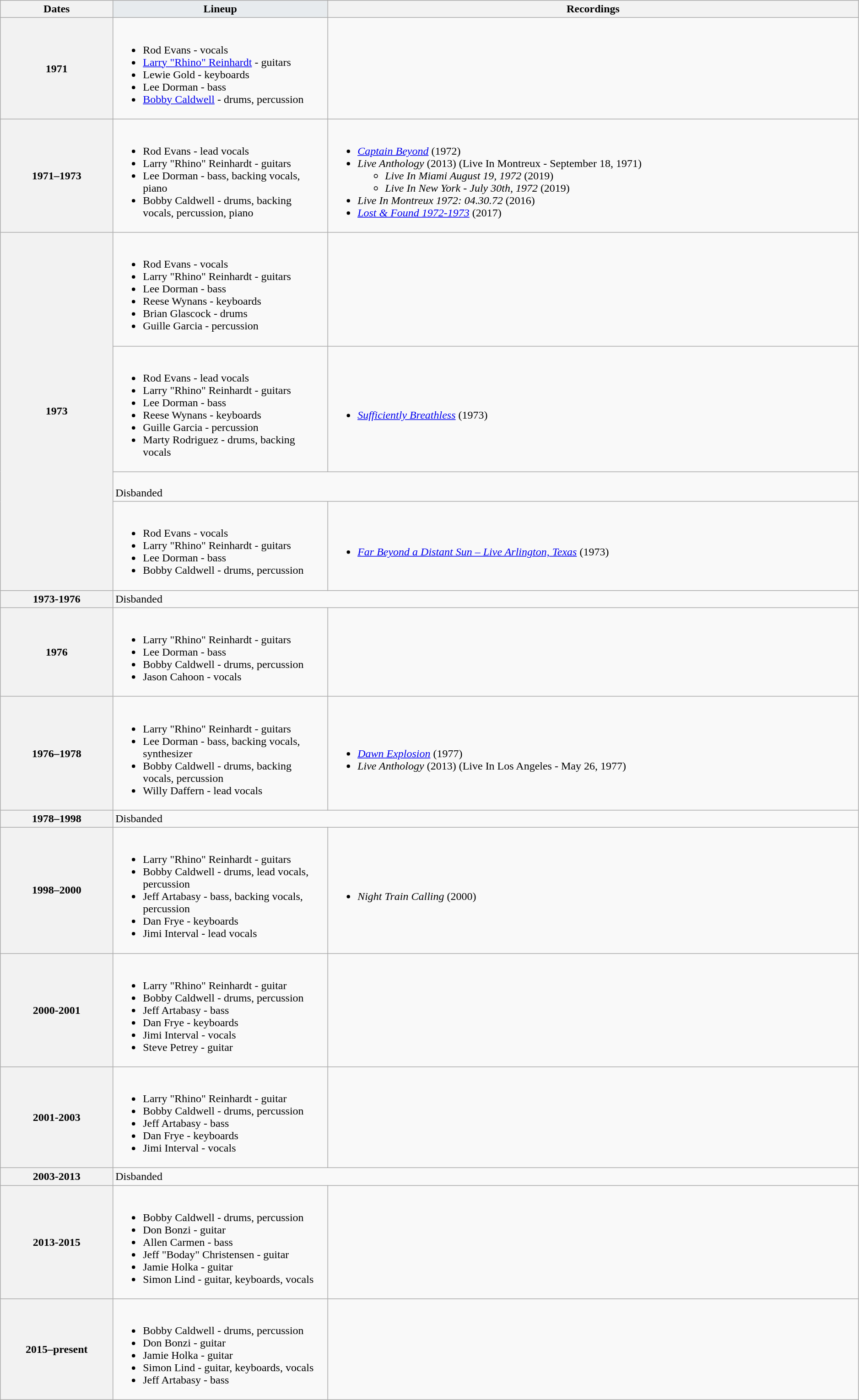<table class="wikitable toccolours" border="1" cellpadding="2" cellspacing="0" style="float:width:375px; margin:0 0 1em 1em; border-collapse:collapse; border:1px solid #e2e2e2; width:99%;">
<tr>
<th>Dates</th>
<th style="vertical-align:top; background:#e7ebee; width:25%;">Lineup</th>
<th>Recordings</th>
</tr>
<tr>
<th>1971</th>
<td valign="top"><br><ul><li>Rod Evans - vocals</li><li><a href='#'>Larry "Rhino" Reinhardt</a> - guitars</li><li>Lewie Gold - keyboards</li><li>Lee Dorman - bass</li><li><a href='#'>Bobby Caldwell</a> - drums, percussion</li></ul></td>
<td></td>
</tr>
<tr>
<th>1971–1973</th>
<td><br><ul><li>Rod Evans - lead vocals</li><li>Larry "Rhino" Reinhardt - guitars</li><li>Lee Dorman - bass, backing vocals, piano</li><li>Bobby Caldwell - drums, backing vocals, percussion, piano</li></ul></td>
<td><br><ul><li><em><a href='#'>Captain Beyond</a></em> (1972)</li><li><em>Live Anthology</em> (2013) (Live In Montreux - September 18, 1971)<ul><li><em>Live In Miami August 19, 1972</em> (2019)</li><li><em>Live In New York - July 30th, 1972</em> (2019)</li></ul></li><li><em>Live In Montreux 1972: 04.30.72</em> (2016)</li><li><em><a href='#'>Lost & Found 1972-1973</a></em> (2017)</li></ul></td>
</tr>
<tr>
<th rowspan="4">1973</th>
<td><br><ul><li>Rod Evans - vocals</li><li>Larry "Rhino" Reinhardt - guitars</li><li>Lee Dorman - bass</li><li>Reese Wynans - keyboards</li><li>Brian Glascock - drums</li><li>Guille Garcia - percussion</li></ul></td>
<td></td>
</tr>
<tr>
<td><br><ul><li>Rod Evans - lead vocals</li><li>Larry "Rhino" Reinhardt - guitars</li><li>Lee Dorman - bass</li><li>Reese Wynans - keyboards</li><li>Guille Garcia - percussion</li><li>Marty Rodriguez - drums, backing vocals</li></ul></td>
<td><br><ul><li><em><a href='#'>Sufficiently Breathless</a></em> (1973)</li></ul></td>
</tr>
<tr>
<td colspan="2" valign="top"><br>Disbanded</td>
</tr>
<tr>
<td><br><ul><li>Rod Evans - vocals</li><li>Larry "Rhino" Reinhardt - guitars</li><li>Lee Dorman - bass</li><li>Bobby Caldwell - drums, percussion</li></ul></td>
<td><br><ul><li><em><a href='#'>Far Beyond a Distant Sun – Live Arlington, Texas</a></em> (1973)</li></ul></td>
</tr>
<tr>
<th>1973-1976</th>
<td colspan="2">Disbanded</td>
</tr>
<tr>
<th>1976</th>
<td><br><ul><li>Larry "Rhino" Reinhardt - guitars</li><li>Lee Dorman - bass</li><li>Bobby Caldwell - drums, percussion</li><li>Jason Cahoon - vocals</li></ul></td>
<td></td>
</tr>
<tr>
<th>1976–1978</th>
<td valign="top"><br><ul><li>Larry "Rhino" Reinhardt - guitars</li><li>Lee Dorman - bass, backing vocals, synthesizer</li><li>Bobby Caldwell - drums, backing vocals, percussion</li><li>Willy Daffern - lead vocals</li></ul></td>
<td><br><ul><li><em><a href='#'>Dawn Explosion</a></em> (1977)</li><li><em>Live Anthology</em> (2013) (Live In Los Angeles - May 26, 1977)</li></ul></td>
</tr>
<tr>
<th>1978–1998</th>
<td colspan="2">Disbanded</td>
</tr>
<tr>
<th>1998–2000</th>
<td><br><ul><li>Larry "Rhino" Reinhardt - guitars</li><li>Bobby Caldwell - drums, lead vocals, percussion</li><li>Jeff Artabasy - bass, backing vocals, percussion</li><li>Dan Frye - keyboards</li><li>Jimi Interval - lead vocals</li></ul></td>
<td><br><ul><li><em>Night Train Calling</em> (2000)</li></ul></td>
</tr>
<tr>
<th>2000-2001</th>
<td><br><ul><li>Larry "Rhino" Reinhardt - guitar</li><li>Bobby Caldwell - drums, percussion</li><li>Jeff Artabasy - bass</li><li>Dan Frye - keyboards</li><li>Jimi Interval - vocals</li><li>Steve Petrey - guitar</li></ul></td>
<td></td>
</tr>
<tr>
<th>2001-2003</th>
<td><br><ul><li>Larry "Rhino" Reinhardt - guitar</li><li>Bobby Caldwell - drums, percussion</li><li>Jeff Artabasy - bass</li><li>Dan Frye - keyboards</li><li>Jimi Interval - vocals</li></ul></td>
<td></td>
</tr>
<tr>
<th>2003-2013</th>
<td colspan="2">Disbanded</td>
</tr>
<tr>
<th>2013-2015</th>
<td><br><ul><li>Bobby Caldwell - drums, percussion</li><li>Don Bonzi - guitar</li><li>Allen Carmen - bass</li><li>Jeff "Boday" Christensen - guitar</li><li>Jamie Holka - guitar</li><li>Simon Lind - guitar, keyboards, vocals</li></ul></td>
<td></td>
</tr>
<tr>
<th>2015–present</th>
<td><br><ul><li>Bobby Caldwell - drums, percussion</li><li>Don Bonzi - guitar</li><li>Jamie Holka - guitar</li><li>Simon Lind - guitar, keyboards, vocals</li><li>Jeff Artabasy - bass</li></ul></td>
<td></td>
</tr>
</table>
